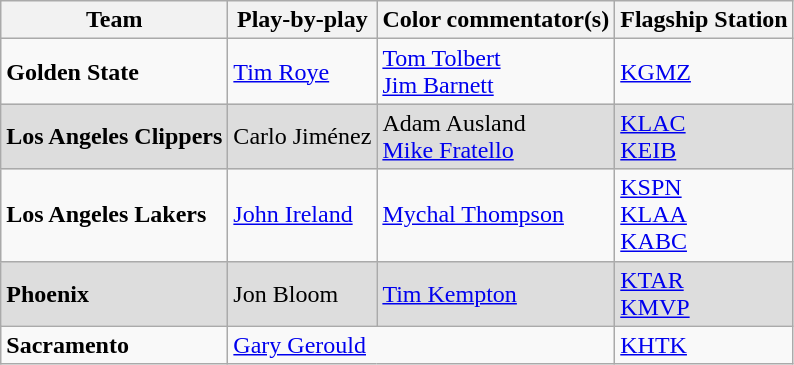<table class="wikitable">
<tr>
<th>Team</th>
<th>Play-by-play</th>
<th>Color commentator(s)</th>
<th>Flagship Station</th>
</tr>
<tr>
<td><strong>Golden State</strong></td>
<td><a href='#'>Tim Roye</a></td>
<td><a href='#'>Tom Tolbert</a> <br><a href='#'>Jim Barnett</a> </td>
<td><a href='#'>KGMZ</a></td>
</tr>
<tr style="background:#ddd;">
<td><strong>Los Angeles Clippers</strong></td>
<td>Carlo Jiménez</td>
<td>Adam Ausland<br><a href='#'>Mike Fratello</a> </td>
<td><a href='#'>KLAC</a> <br> <a href='#'>KEIB</a> </td>
</tr>
<tr>
<td><strong>Los Angeles Lakers</strong></td>
<td><a href='#'>John Ireland</a></td>
<td><a href='#'>Mychal Thompson</a></td>
<td><a href='#'>KSPN</a> <br> <a href='#'>KLAA</a>  <br> <a href='#'>KABC</a> </td>
</tr>
<tr style="background:#ddd;">
<td><strong>Phoenix</strong></td>
<td>Jon Bloom</td>
<td><a href='#'>Tim Kempton</a></td>
<td><a href='#'>KTAR</a><br><a href='#'>KMVP</a></td>
</tr>
<tr>
<td><strong>Sacramento</strong></td>
<td colspan="2"><a href='#'>Gary Gerould</a></td>
<td><a href='#'>KHTK</a></td>
</tr>
</table>
